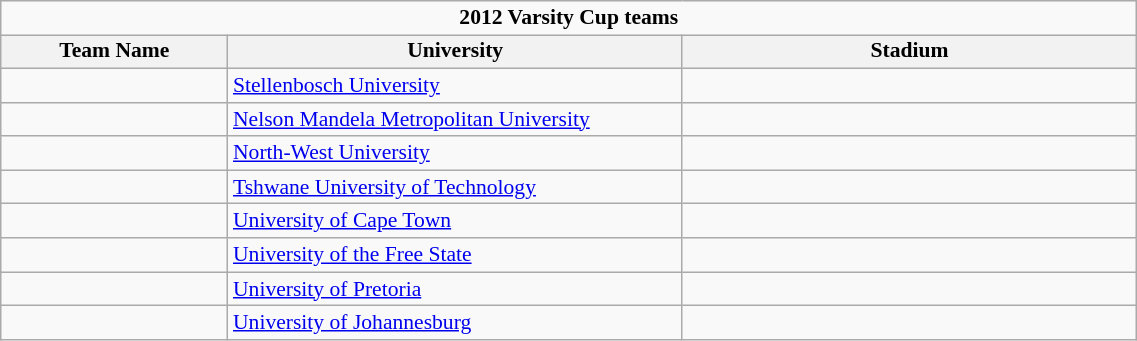<table class="wikitable" style="text-align:left; line-height:110%; font-size:90%; width:60%;">
<tr>
<td colspan=4 align=center><strong>2012 Varsity Cup teams</strong></td>
</tr>
<tr>
<th width="20%">Team Name</th>
<th width="40%">University</th>
<th width="40%">Stadium</th>
</tr>
<tr>
<td></td>
<td><a href='#'>Stellenbosch University</a></td>
<td></td>
</tr>
<tr>
<td></td>
<td><a href='#'>Nelson Mandela Metropolitan University</a></td>
<td></td>
</tr>
<tr>
<td></td>
<td><a href='#'>North-West University</a></td>
<td></td>
</tr>
<tr>
<td></td>
<td><a href='#'>Tshwane University of Technology</a></td>
<td></td>
</tr>
<tr>
<td></td>
<td><a href='#'>University of Cape Town</a></td>
<td></td>
</tr>
<tr>
<td></td>
<td><a href='#'>University of the Free State</a></td>
<td></td>
</tr>
<tr>
<td></td>
<td><a href='#'>University of Pretoria</a></td>
<td></td>
</tr>
<tr>
<td></td>
<td><a href='#'>University of Johannesburg</a></td>
<td></td>
</tr>
</table>
